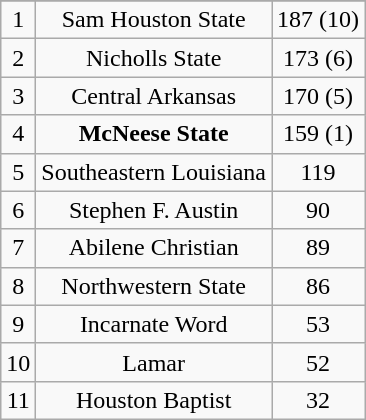<table class="wikitable">
<tr align="center">
</tr>
<tr align="center">
<td>1</td>
<td>Sam Houston State</td>
<td>187 (10)</td>
</tr>
<tr align="center">
<td>2</td>
<td>Nicholls State</td>
<td>173 (6)</td>
</tr>
<tr align="center">
<td>3</td>
<td>Central Arkansas</td>
<td>170 (5)</td>
</tr>
<tr align="center">
<td>4</td>
<td><strong>McNeese State</strong></td>
<td>159 (1)</td>
</tr>
<tr align="center">
<td>5</td>
<td>Southeastern Louisiana</td>
<td>119</td>
</tr>
<tr align="center">
<td>6</td>
<td>Stephen F. Austin</td>
<td>90</td>
</tr>
<tr align="center">
<td>7</td>
<td>Abilene Christian</td>
<td>89</td>
</tr>
<tr align="center">
<td>8</td>
<td>Northwestern State</td>
<td>86</td>
</tr>
<tr align="center">
<td>9</td>
<td>Incarnate Word</td>
<td>53</td>
</tr>
<tr align="center">
<td>10</td>
<td>Lamar</td>
<td>52</td>
</tr>
<tr align="center">
<td>11</td>
<td>Houston Baptist</td>
<td>32</td>
</tr>
</table>
